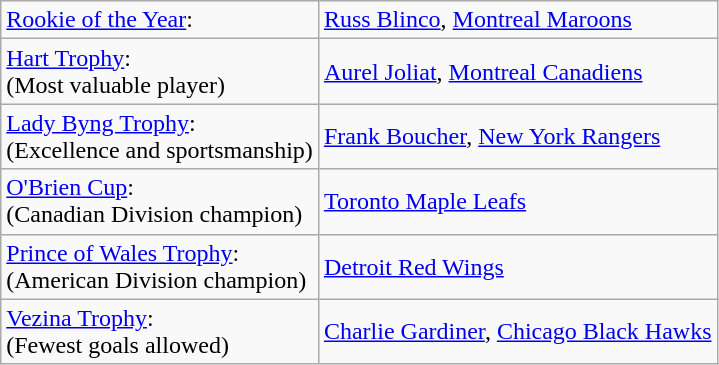<table class="wikitable">
<tr>
<td><a href='#'>Rookie of the Year</a>:</td>
<td><a href='#'>Russ Blinco</a>, <a href='#'>Montreal Maroons</a></td>
</tr>
<tr>
<td><a href='#'>Hart Trophy</a>:<br>(Most valuable player)</td>
<td><a href='#'>Aurel Joliat</a>, <a href='#'>Montreal Canadiens</a></td>
</tr>
<tr>
<td><a href='#'>Lady Byng Trophy</a>:<br>(Excellence and sportsmanship)</td>
<td><a href='#'>Frank Boucher</a>, <a href='#'>New York Rangers</a></td>
</tr>
<tr>
<td><a href='#'>O'Brien Cup</a>:<br>(Canadian Division champion)</td>
<td><a href='#'>Toronto Maple Leafs</a></td>
</tr>
<tr>
<td><a href='#'>Prince of Wales Trophy</a>:<br>(American Division champion)</td>
<td><a href='#'>Detroit Red Wings</a></td>
</tr>
<tr>
<td><a href='#'>Vezina Trophy</a>:<br>(Fewest goals allowed)</td>
<td><a href='#'>Charlie Gardiner</a>, <a href='#'>Chicago Black Hawks</a></td>
</tr>
</table>
